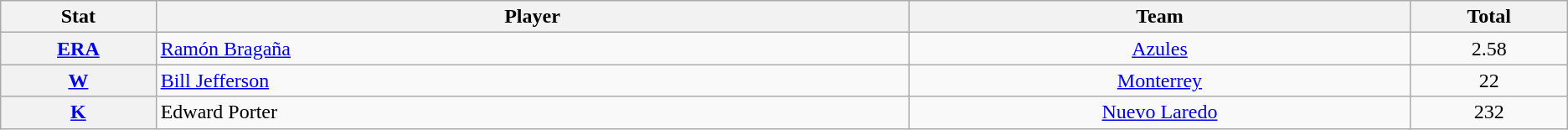<table class="wikitable" style="text-align:center;">
<tr>
<th scope="col" width="3%">Stat</th>
<th scope="col" width="15%">Player</th>
<th scope="col" width="10%">Team</th>
<th scope="col" width="3%">Total</th>
</tr>
<tr>
<th scope="row" style="text-align:center;"><a href='#'>ERA</a></th>
<td align=left> <a href='#'>Ramón Bragaña</a></td>
<td><a href='#'>Azules</a></td>
<td>2.58</td>
</tr>
<tr>
<th scope="row" style="text-align:center;"><a href='#'>W</a></th>
<td align=left> <a href='#'>Bill Jefferson</a></td>
<td><a href='#'>Monterrey</a></td>
<td>22</td>
</tr>
<tr>
<th scope="row" style="text-align:center;"><a href='#'>K</a></th>
<td align=left> Edward Porter</td>
<td><a href='#'>Nuevo Laredo</a></td>
<td>232</td>
</tr>
</table>
